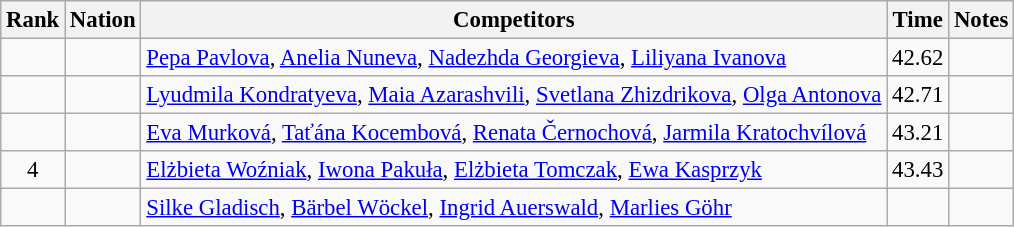<table class="wikitable sortable" style="text-align:center; font-size:95%">
<tr>
<th>Rank</th>
<th>Nation</th>
<th>Competitors</th>
<th>Time</th>
<th>Notes</th>
</tr>
<tr>
<td></td>
<td align=left></td>
<td align=left><a href='#'>Pepa Pavlova</a>, <a href='#'>Anelia Nuneva</a>, <a href='#'>Nadezhda Georgieva</a>, <a href='#'>Liliyana Ivanova</a></td>
<td>42.62</td>
<td></td>
</tr>
<tr>
<td></td>
<td align=left></td>
<td align=left><a href='#'>Lyudmila Kondratyeva</a>, <a href='#'>Maia Azarashvili</a>, <a href='#'>Svetlana Zhizdrikova</a>, <a href='#'>Olga Antonova</a></td>
<td>42.71</td>
<td></td>
</tr>
<tr>
<td></td>
<td align=left></td>
<td align=left><a href='#'>Eva Murková</a>, <a href='#'>Taťána Kocembová</a>, <a href='#'>Renata Černochová</a>, <a href='#'>Jarmila Kratochvílová</a></td>
<td>43.21</td>
<td></td>
</tr>
<tr>
<td>4</td>
<td align=left></td>
<td align=left><a href='#'>Elżbieta Woźniak</a>, <a href='#'>Iwona Pakuła</a>, <a href='#'>Elżbieta Tomczak</a>, <a href='#'>Ewa Kasprzyk</a></td>
<td>43.43</td>
<td></td>
</tr>
<tr>
<td></td>
<td align=left></td>
<td align=left><a href='#'>Silke Gladisch</a>, <a href='#'>Bärbel Wöckel</a>, <a href='#'>Ingrid Auerswald</a>, <a href='#'>Marlies Göhr</a></td>
<td></td>
<td></td>
</tr>
</table>
